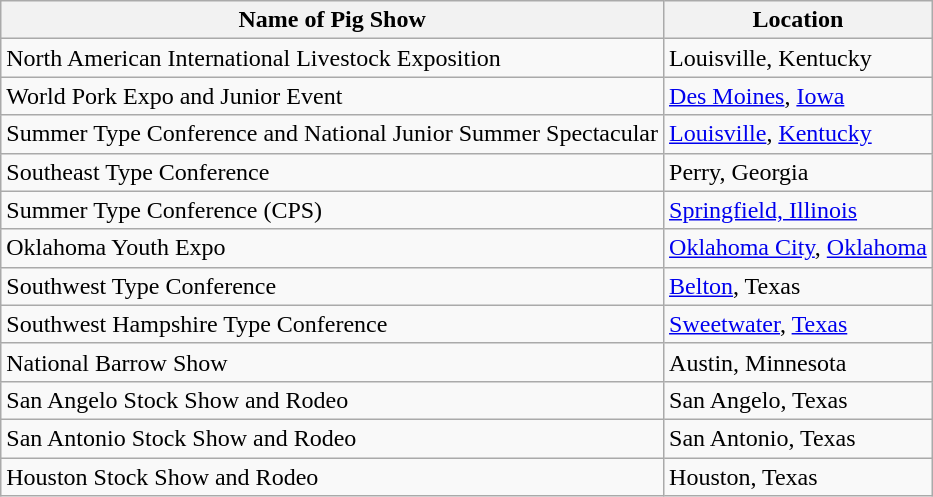<table class="wikitable">
<tr>
<th>Name of Pig Show</th>
<th>Location</th>
</tr>
<tr>
<td>North American International Livestock Exposition</td>
<td>Louisville, Kentucky</td>
</tr>
<tr>
<td>World Pork Expo and Junior Event</td>
<td><a href='#'>Des Moines</a>, <a href='#'>Iowa</a></td>
</tr>
<tr>
<td>Summer Type Conference and National Junior Summer Spectacular</td>
<td><a href='#'>Louisville</a>, <a href='#'>Kentucky</a></td>
</tr>
<tr>
<td>Southeast Type Conference</td>
<td>Perry, Georgia</td>
</tr>
<tr>
<td>Summer Type Conference (CPS)</td>
<td><a href='#'>Springfield, Illinois</a></td>
</tr>
<tr>
<td>Oklahoma Youth Expo</td>
<td><a href='#'>Oklahoma City</a>, <a href='#'>Oklahoma</a></td>
</tr>
<tr>
<td>Southwest Type Conference</td>
<td><a href='#'>Belton</a>, Texas</td>
</tr>
<tr>
<td>Southwest Hampshire Type Conference</td>
<td><a href='#'>Sweetwater</a>, <a href='#'>Texas</a></td>
</tr>
<tr>
<td>National Barrow Show</td>
<td>Austin, Minnesota</td>
</tr>
<tr>
<td>San Angelo Stock Show and Rodeo</td>
<td>San Angelo, Texas</td>
</tr>
<tr>
<td>San Antonio Stock Show and Rodeo</td>
<td>San Antonio, Texas</td>
</tr>
<tr>
<td>Houston Stock Show and Rodeo</td>
<td>Houston, Texas</td>
</tr>
</table>
